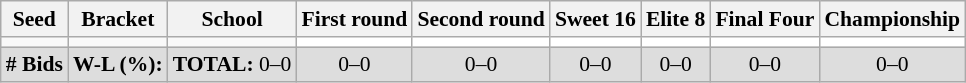<table class="sortable wikitable" style="white-space:nowrap; font-size:90%;">
<tr>
<th>Seed</th>
<th>Bracket</th>
<th>School</th>
<th>First round</th>
<th>Second round</th>
<th>Sweet 16</th>
<th>Elite 8</th>
<th>Final Four</th>
<th>Championship</th>
</tr>
<tr>
<td></td>
<td></td>
<td></td>
<td style="background:#fff;"></td>
<td style="background:#fff;"></td>
<td style="background:#fff;"></td>
<td style="background:#fff;"></td>
<td style="background:#fff;"></td>
<td style="background:#fff;"></td>
</tr>
<tr class="sortbottom"  style="text-align:center; background:#ddd;">
<td><strong># Bids</strong></td>
<td><strong>W-L (%):</strong></td>
<td><strong>TOTAL:</strong> 0–0 </td>
<td>0–0 </td>
<td>0–0 </td>
<td>0–0 </td>
<td>0–0 </td>
<td>0–0 </td>
<td>0–0 </td>
</tr>
</table>
